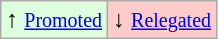<table class="wikitable" align="center">
<tr>
<td style="background:#ddffdd">↑ <small><a href='#'>Promoted</a></small></td>
<td style="background:#ffcccc">↓ <small><a href='#'>Relegated</a></small></td>
</tr>
</table>
